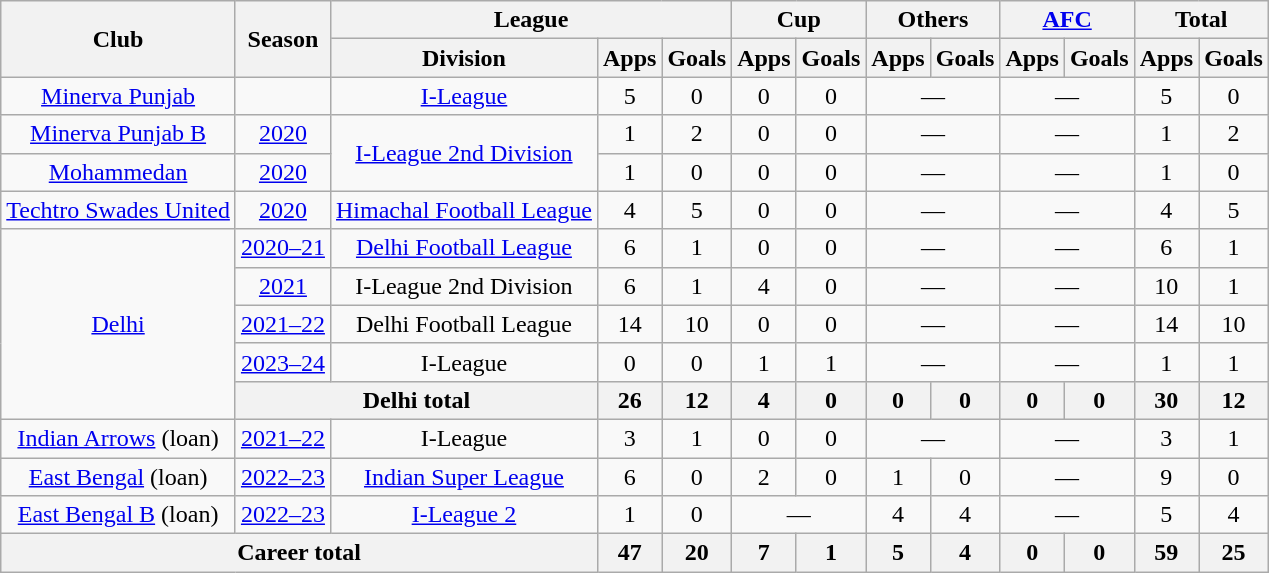<table class="wikitable" style="text-align: center">
<tr>
<th rowspan="2">Club</th>
<th rowspan="2">Season</th>
<th colspan="3">League</th>
<th colspan="2">Cup</th>
<th colspan="2">Others</th>
<th colspan="2"><a href='#'>AFC</a></th>
<th colspan="2">Total</th>
</tr>
<tr>
<th>Division</th>
<th>Apps</th>
<th>Goals</th>
<th>Apps</th>
<th>Goals</th>
<th>Apps</th>
<th>Goals</th>
<th>Apps</th>
<th>Goals</th>
<th>Apps</th>
<th>Goals</th>
</tr>
<tr>
<td rowspan="1"><a href='#'>Minerva Punjab</a></td>
<td></td>
<td rowspan="1"><a href='#'>I-League</a></td>
<td>5</td>
<td>0</td>
<td>0</td>
<td>0</td>
<td colspan="2">—</td>
<td colspan="2">—</td>
<td>5</td>
<td>0</td>
</tr>
<tr>
<td rowspan="1"><a href='#'>Minerva Punjab B</a></td>
<td><a href='#'>2020</a></td>
<td rowspan="2"><a href='#'>I-League 2nd Division</a></td>
<td>1</td>
<td>2</td>
<td>0</td>
<td>0</td>
<td colspan="2">—</td>
<td colspan="2">—</td>
<td>1</td>
<td>2</td>
</tr>
<tr>
<td rowspan="1"><a href='#'>Mohammedan</a></td>
<td><a href='#'>2020</a></td>
<td>1</td>
<td>0</td>
<td>0</td>
<td>0</td>
<td colspan="2">—</td>
<td colspan="2">—</td>
<td>1</td>
<td>0</td>
</tr>
<tr>
<td rowspan="1"><a href='#'>Techtro Swades United</a></td>
<td><a href='#'>2020</a></td>
<td rowspan="1"><a href='#'>Himachal Football League</a></td>
<td>4</td>
<td>5</td>
<td>0</td>
<td>0</td>
<td colspan="2">—</td>
<td colspan="2">—</td>
<td>4</td>
<td>5</td>
</tr>
<tr>
<td rowspan="5"><a href='#'>Delhi</a></td>
<td><a href='#'>2020–21</a></td>
<td rowspan="1"><a href='#'>Delhi Football League</a></td>
<td>6</td>
<td>1</td>
<td>0</td>
<td>0</td>
<td colspan="2">—</td>
<td colspan="2">—</td>
<td>6</td>
<td>1</td>
</tr>
<tr>
<td><a href='#'>2021</a></td>
<td rowspan="1">I-League 2nd Division</td>
<td>6</td>
<td>1</td>
<td>4</td>
<td>0</td>
<td colspan="2">—</td>
<td colspan="2">—</td>
<td>10</td>
<td>1</td>
</tr>
<tr>
<td><a href='#'>2021–22</a></td>
<td rowspan="1">Delhi Football League</td>
<td>14</td>
<td>10</td>
<td>0</td>
<td>0</td>
<td colspan="2">—</td>
<td colspan="2">—</td>
<td>14</td>
<td>10</td>
</tr>
<tr>
<td><a href='#'>2023–24</a></td>
<td rowspan="1">I-League</td>
<td>0</td>
<td>0</td>
<td>1</td>
<td>1</td>
<td colspan="2">—</td>
<td colspan="2">—</td>
<td>1</td>
<td>1</td>
</tr>
<tr>
<th colspan="2">Delhi total</th>
<th>26</th>
<th>12</th>
<th>4</th>
<th>0</th>
<th>0</th>
<th>0</th>
<th>0</th>
<th>0</th>
<th>30</th>
<th>12</th>
</tr>
<tr>
<td rowspan="1"><a href='#'>Indian Arrows</a> (loan)</td>
<td><a href='#'>2021–22</a></td>
<td rowspan="1">I-League</td>
<td>3</td>
<td>1</td>
<td>0</td>
<td>0</td>
<td colspan="2">—</td>
<td colspan="2">—</td>
<td>3</td>
<td>1</td>
</tr>
<tr>
<td rowspan="1"><a href='#'>East Bengal</a> (loan)</td>
<td><a href='#'>2022–23</a></td>
<td rowspan="1"><a href='#'>Indian Super League</a></td>
<td>6</td>
<td>0</td>
<td>2</td>
<td>0</td>
<td>1</td>
<td>0</td>
<td colspan="2">—</td>
<td>9</td>
<td>0</td>
</tr>
<tr>
<td rowspan="1"><a href='#'>East Bengal B</a> (loan)</td>
<td><a href='#'>2022–23</a></td>
<td rowspan="1"><a href='#'>I-League 2</a></td>
<td>1</td>
<td>0</td>
<td colspan="2">—</td>
<td>4</td>
<td>4</td>
<td colspan="2">—</td>
<td>5</td>
<td>4</td>
</tr>
<tr>
<th colspan="3">Career total</th>
<th>47</th>
<th>20</th>
<th>7</th>
<th>1</th>
<th>5</th>
<th>4</th>
<th>0</th>
<th>0</th>
<th>59</th>
<th>25</th>
</tr>
</table>
